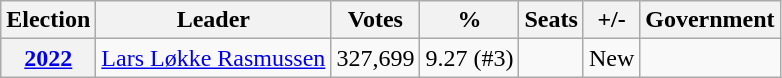<table class="wikitable" style="text-align:right;">
<tr>
<th>Election</th>
<th>Leader</th>
<th>Votes</th>
<th>%</th>
<th>Seats</th>
<th>+/-</th>
<th>Government</th>
</tr>
<tr>
<th><a href='#'>2022</a></th>
<td><a href='#'>Lars Løkke Rasmussen</a></td>
<td>327,699</td>
<td>9.27 (#3)</td>
<td></td>
<td>New</td>
<td></td>
</tr>
</table>
